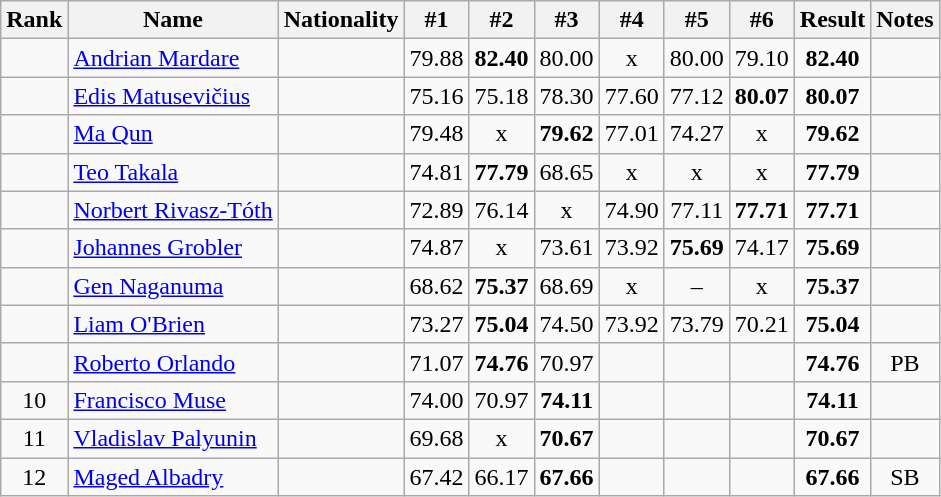<table class="wikitable sortable" style="text-align:center">
<tr>
<th>Rank</th>
<th>Name</th>
<th>Nationality</th>
<th>#1</th>
<th>#2</th>
<th>#3</th>
<th>#4</th>
<th>#5</th>
<th>#6</th>
<th>Result</th>
<th>Notes</th>
</tr>
<tr>
<td></td>
<td align=left><a href='#'>Andrian Mardare</a></td>
<td align=left></td>
<td>79.88</td>
<td><strong>82.40</strong></td>
<td>80.00</td>
<td>x</td>
<td>80.00</td>
<td>79.10</td>
<td><strong>82.40</strong></td>
<td></td>
</tr>
<tr>
<td></td>
<td align=left><a href='#'>Edis Matusevičius</a></td>
<td align=left></td>
<td>75.16</td>
<td>75.18</td>
<td>78.30</td>
<td>77.60</td>
<td>77.12</td>
<td><strong>80.07</strong></td>
<td><strong>80.07</strong></td>
<td></td>
</tr>
<tr>
<td></td>
<td align=left><a href='#'>Ma Qun</a></td>
<td align=left></td>
<td>79.48</td>
<td>x</td>
<td><strong>79.62</strong></td>
<td>77.01</td>
<td>74.27</td>
<td>x</td>
<td><strong>79.62</strong></td>
<td></td>
</tr>
<tr>
<td></td>
<td align=left><a href='#'>Teo Takala</a></td>
<td align=left></td>
<td>74.81</td>
<td><strong>77.79</strong></td>
<td>68.65</td>
<td>x</td>
<td>x</td>
<td>x</td>
<td><strong>77.79</strong></td>
<td></td>
</tr>
<tr>
<td></td>
<td align=left><a href='#'>Norbert Rivasz-Tóth</a></td>
<td align=left></td>
<td>72.89</td>
<td>76.14</td>
<td>x</td>
<td>74.90</td>
<td>77.11</td>
<td><strong>77.71</strong></td>
<td><strong>77.71</strong></td>
<td></td>
</tr>
<tr>
<td></td>
<td align=left><a href='#'>Johannes Grobler</a></td>
<td align=left></td>
<td>74.87</td>
<td>x</td>
<td>73.61</td>
<td>73.92</td>
<td><strong>75.69</strong></td>
<td>74.17</td>
<td><strong>75.69</strong></td>
<td></td>
</tr>
<tr>
<td></td>
<td align=left><a href='#'>Gen Naganuma</a></td>
<td align=left></td>
<td>68.62</td>
<td><strong>75.37</strong></td>
<td>68.69</td>
<td>x</td>
<td>–</td>
<td>x</td>
<td><strong>75.37</strong></td>
<td></td>
</tr>
<tr>
<td></td>
<td align=left><a href='#'>Liam O'Brien</a></td>
<td align=left></td>
<td>73.27</td>
<td><strong>75.04</strong></td>
<td>74.50</td>
<td>73.92</td>
<td>73.79</td>
<td>70.21</td>
<td><strong>75.04</strong></td>
<td></td>
</tr>
<tr>
<td></td>
<td align=left><a href='#'>Roberto Orlando</a></td>
<td align=left></td>
<td>71.07</td>
<td><strong>74.76</strong></td>
<td>70.97</td>
<td></td>
<td></td>
<td></td>
<td><strong>74.76</strong></td>
<td>PB</td>
</tr>
<tr>
<td>10</td>
<td align=left><a href='#'>Francisco Muse</a></td>
<td align=left></td>
<td>74.00</td>
<td>70.97</td>
<td><strong>74.11</strong></td>
<td></td>
<td></td>
<td></td>
<td><strong>74.11</strong></td>
<td></td>
</tr>
<tr>
<td>11</td>
<td align=left><a href='#'>Vladislav Palyunin</a></td>
<td align=left></td>
<td>69.68</td>
<td>x</td>
<td><strong>70.67</strong></td>
<td></td>
<td></td>
<td></td>
<td><strong>70.67</strong></td>
<td></td>
</tr>
<tr>
<td>12</td>
<td align=left><a href='#'>Maged Albadry</a></td>
<td align=left></td>
<td>67.42</td>
<td>66.17</td>
<td><strong>67.66</strong></td>
<td></td>
<td></td>
<td></td>
<td><strong>67.66</strong></td>
<td>SB</td>
</tr>
</table>
